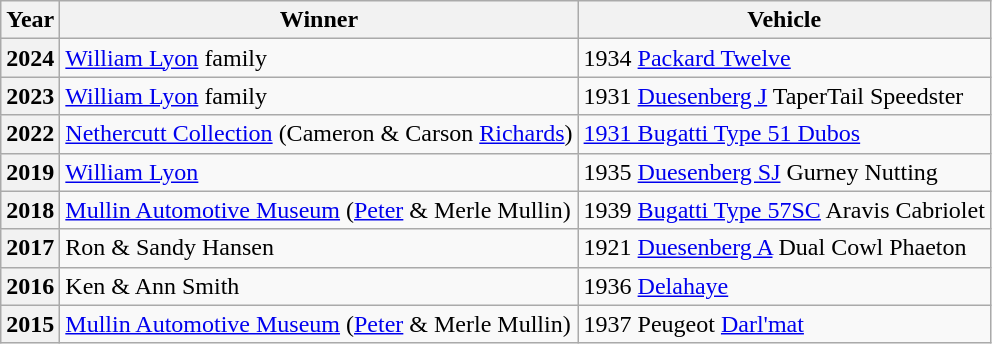<table class="wikitable">
<tr>
<th>Year</th>
<th>Winner</th>
<th>Vehicle</th>
</tr>
<tr>
<th>2024</th>
<td><a href='#'>William Lyon</a> family</td>
<td>1934 <a href='#'>Packard Twelve</a></td>
</tr>
<tr>
<th>2023</th>
<td><a href='#'>William Lyon</a> family</td>
<td>1931 <a href='#'>Duesenberg J</a> TaperTail Speedster</td>
</tr>
<tr>
<th>2022</th>
<td><a href='#'>Nethercutt Collection</a> (Cameron & Carson <a href='#'>Richards</a>)</td>
<td><a href='#'>1931 Bugatti Type 51 Dubos</a></td>
</tr>
<tr>
<th>2019</th>
<td><a href='#'>William Lyon</a></td>
<td>1935 <a href='#'>Duesenberg SJ</a> Gurney Nutting</td>
</tr>
<tr>
<th>2018</th>
<td><a href='#'>Mullin Automotive Museum</a> (<a href='#'>Peter</a> & Merle Mullin)</td>
<td>1939 <a href='#'>Bugatti Type 57SC</a> Aravis Cabriolet</td>
</tr>
<tr>
<th>2017</th>
<td>Ron & Sandy Hansen</td>
<td>1921 <a href='#'>Duesenberg A</a> Dual Cowl Phaeton</td>
</tr>
<tr>
<th>2016</th>
<td>Ken & Ann Smith</td>
<td>1936 <a href='#'>Delahaye</a></td>
</tr>
<tr>
<th>2015</th>
<td><a href='#'>Mullin Automotive Museum</a> (<a href='#'>Peter</a> & Merle Mullin)</td>
<td>1937 Peugeot <a href='#'>Darl'mat</a></td>
</tr>
</table>
